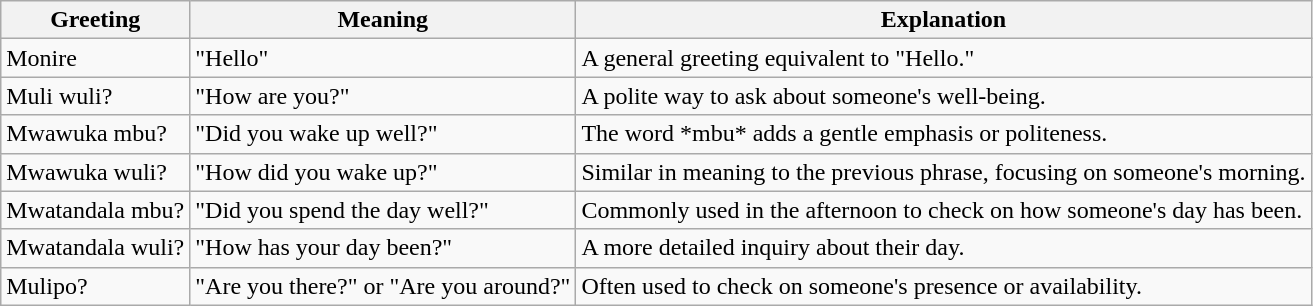<table class="wikitable">
<tr>
<th>Greeting</th>
<th>Meaning</th>
<th>Explanation</th>
</tr>
<tr>
<td>Monire</td>
<td>"Hello"</td>
<td>A general greeting equivalent to "Hello."</td>
</tr>
<tr>
<td>Muli wuli?</td>
<td>"How are you?"</td>
<td>A polite way to ask about someone's well-being.</td>
</tr>
<tr>
<td>Mwawuka mbu?</td>
<td>"Did you wake up well?"</td>
<td>The word *mbu* adds a gentle emphasis or politeness.</td>
</tr>
<tr>
<td>Mwawuka wuli?</td>
<td>"How did you wake up?"</td>
<td>Similar in meaning to the previous phrase, focusing on someone's morning.</td>
</tr>
<tr>
<td>Mwatandala mbu?</td>
<td>"Did you spend the day well?"</td>
<td>Commonly used in the afternoon to check on how someone's day has been.</td>
</tr>
<tr>
<td>Mwatandala wuli?</td>
<td>"How has your day been?"</td>
<td>A more detailed inquiry about their day.</td>
</tr>
<tr>
<td>Mulipo?</td>
<td>"Are you there?" or "Are you around?"</td>
<td>Often used to check on someone's presence or availability.</td>
</tr>
</table>
